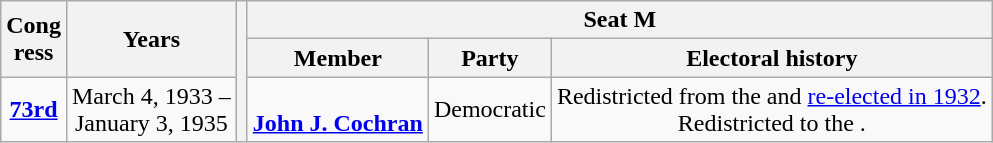<table class=wikitable style="text-align:center">
<tr>
<th rowspan=2>Cong<br>ress</th>
<th rowspan=2>Years</th>
<th rowspan=99></th>
<th colspan=3>Seat M</th>
</tr>
<tr>
<th>Member</th>
<th>Party</th>
<th>Electoral history</th>
</tr>
<tr>
<td><strong><a href='#'>73rd</a></strong></td>
<td nowrap>March 4, 1933 –<br>January 3, 1935</td>
<td align=left><br><strong><a href='#'>John J. Cochran</a></strong><br></td>
<td>Democratic</td>
<td>Redistricted from the  and <a href='#'>re-elected in 1932</a>.<br>Redistricted to the .</td>
</tr>
</table>
